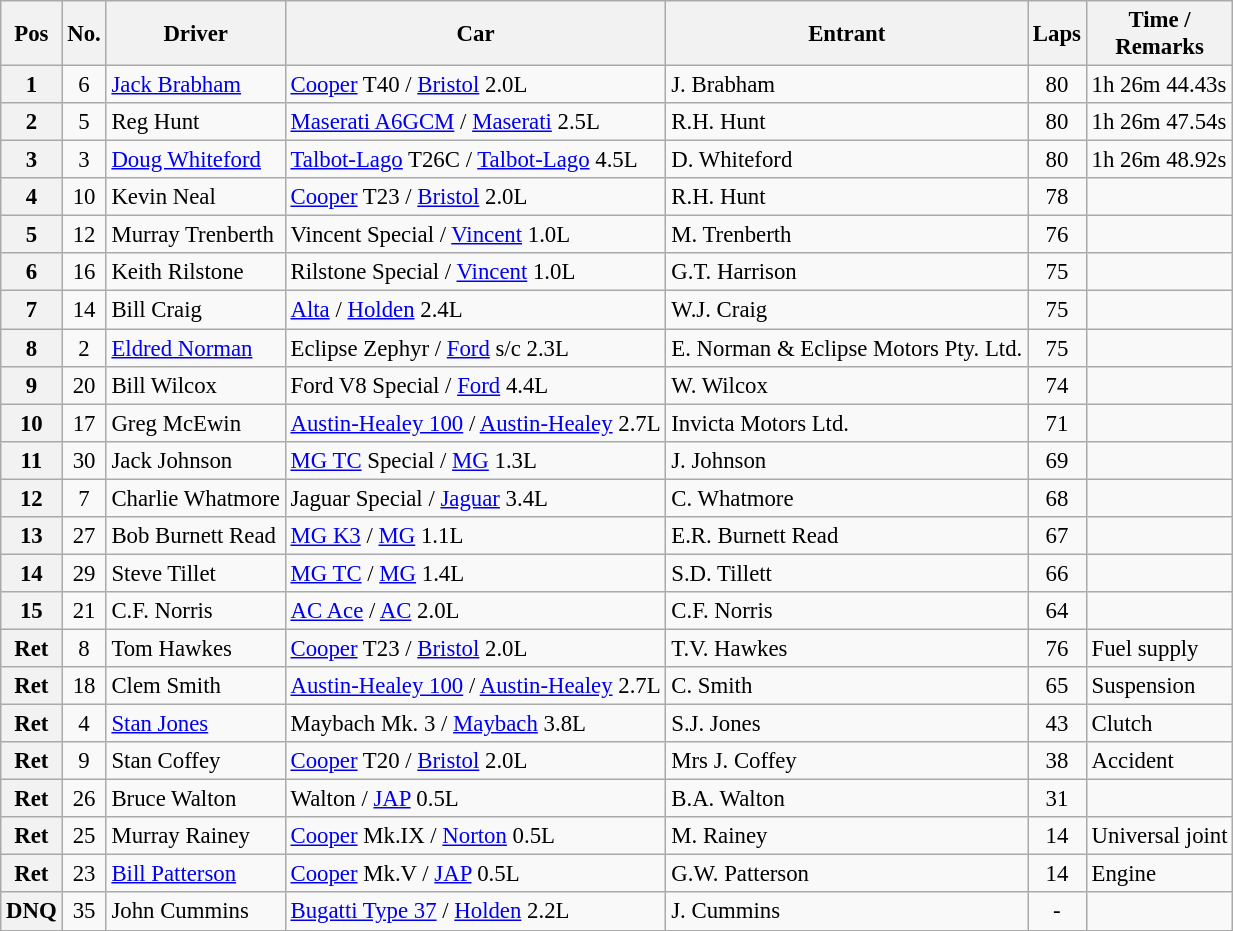<table class="wikitable" style="font-size: 95%;">
<tr>
<th>Pos</th>
<th>No.</th>
<th>Driver</th>
<th>Car</th>
<th>Entrant</th>
<th>Laps</th>
<th>Time / <br> Remarks</th>
</tr>
<tr>
<th>1</th>
<td align="center">6</td>
<td> <a href='#'>Jack Brabham</a></td>
<td><a href='#'>Cooper</a> T40 / <a href='#'>Bristol</a> 2.0L</td>
<td>J. Brabham</td>
<td align="center">80</td>
<td>1h 26m 44.43s</td>
</tr>
<tr>
<th>2</th>
<td align="center">5</td>
<td> Reg Hunt</td>
<td><a href='#'>Maserati A6GCM</a> / <a href='#'>Maserati</a> 2.5L</td>
<td>R.H. Hunt</td>
<td align="center">80</td>
<td>1h 26m 47.54s</td>
</tr>
<tr>
<th>3</th>
<td align="center">3</td>
<td> <a href='#'>Doug Whiteford</a></td>
<td><a href='#'>Talbot-Lago</a> T26C / <a href='#'>Talbot-Lago</a> 4.5L</td>
<td>D. Whiteford</td>
<td align="center">80</td>
<td>1h 26m 48.92s</td>
</tr>
<tr>
<th>4</th>
<td align="center">10</td>
<td> Kevin Neal</td>
<td><a href='#'>Cooper</a> T23 / <a href='#'>Bristol</a> 2.0L</td>
<td>R.H. Hunt</td>
<td align="center">78</td>
<td></td>
</tr>
<tr>
<th>5</th>
<td align="center">12</td>
<td> Murray Trenberth</td>
<td>Vincent Special / <a href='#'>Vincent</a> 1.0L</td>
<td>M. Trenberth</td>
<td align="center">76</td>
<td></td>
</tr>
<tr>
<th>6</th>
<td align="center">16</td>
<td> Keith Rilstone</td>
<td>Rilstone Special / <a href='#'>Vincent</a> 1.0L</td>
<td>G.T. Harrison</td>
<td align="center">75</td>
<td></td>
</tr>
<tr>
<th>7</th>
<td align="center">14</td>
<td> Bill Craig</td>
<td><a href='#'>Alta</a> / <a href='#'>Holden</a> 2.4L</td>
<td>W.J. Craig</td>
<td align="center">75</td>
<td></td>
</tr>
<tr>
<th>8</th>
<td align="center">2</td>
<td> <a href='#'>Eldred Norman</a></td>
<td>Eclipse Zephyr / <a href='#'>Ford</a> s/c 2.3L</td>
<td>E. Norman & Eclipse Motors Pty. Ltd.</td>
<td align="center">75</td>
<td></td>
</tr>
<tr>
<th>9</th>
<td align="center">20</td>
<td> Bill Wilcox</td>
<td>Ford V8 Special / <a href='#'>Ford</a> 4.4L</td>
<td>W. Wilcox</td>
<td align="center">74</td>
<td></td>
</tr>
<tr>
<th>10</th>
<td align="center">17</td>
<td> Greg McEwin</td>
<td><a href='#'>Austin-Healey 100</a> / <a href='#'>Austin-Healey</a> 2.7L</td>
<td>Invicta Motors Ltd.</td>
<td align="center">71</td>
<td></td>
</tr>
<tr>
<th>11</th>
<td align="center">30</td>
<td> Jack Johnson</td>
<td><a href='#'>MG TC</a> Special / <a href='#'>MG</a> 1.3L</td>
<td>J. Johnson</td>
<td align="center">69</td>
<td></td>
</tr>
<tr>
<th>12</th>
<td align="center">7</td>
<td> Charlie Whatmore</td>
<td>Jaguar Special / <a href='#'>Jaguar</a> 3.4L</td>
<td>C. Whatmore</td>
<td align="center">68</td>
<td></td>
</tr>
<tr>
<th>13</th>
<td align="center">27</td>
<td> Bob Burnett Read</td>
<td><a href='#'>MG K3</a> / <a href='#'>MG</a> 1.1L</td>
<td>E.R. Burnett Read</td>
<td align="center">67</td>
<td></td>
</tr>
<tr>
<th>14</th>
<td align="center">29</td>
<td> Steve Tillet</td>
<td><a href='#'>MG TC</a> / <a href='#'>MG</a> 1.4L</td>
<td>S.D. Tillett</td>
<td align="center">66</td>
<td></td>
</tr>
<tr>
<th>15</th>
<td align="center">21</td>
<td> C.F. Norris</td>
<td><a href='#'>AC Ace</a> / <a href='#'>AC</a> 2.0L</td>
<td>C.F. Norris</td>
<td align="center">64</td>
<td></td>
</tr>
<tr>
<th>Ret</th>
<td align="center">8</td>
<td> Tom Hawkes</td>
<td><a href='#'>Cooper</a> T23 / <a href='#'>Bristol</a> 2.0L</td>
<td>T.V. Hawkes</td>
<td align="center">76</td>
<td>Fuel supply</td>
</tr>
<tr>
<th>Ret</th>
<td align="center">18</td>
<td> Clem Smith</td>
<td><a href='#'>Austin-Healey 100</a> / <a href='#'>Austin-Healey</a> 2.7L</td>
<td>C. Smith</td>
<td align="center">65</td>
<td>Suspension</td>
</tr>
<tr>
<th>Ret</th>
<td align="center">4</td>
<td> <a href='#'>Stan Jones</a></td>
<td>Maybach Mk. 3 / <a href='#'>Maybach</a> 3.8L</td>
<td>S.J. Jones</td>
<td align="center">43</td>
<td>Clutch</td>
</tr>
<tr>
<th>Ret</th>
<td align="center">9</td>
<td> Stan Coffey</td>
<td><a href='#'>Cooper</a> T20 / <a href='#'>Bristol</a> 2.0L</td>
<td>Mrs J. Coffey</td>
<td align="center">38</td>
<td>Accident</td>
</tr>
<tr>
<th>Ret</th>
<td align="center">26</td>
<td> Bruce Walton</td>
<td>Walton / <a href='#'>JAP</a> 0.5L</td>
<td>B.A. Walton</td>
<td align="center">31</td>
<td></td>
</tr>
<tr>
<th>Ret</th>
<td align="center">25</td>
<td> Murray Rainey</td>
<td><a href='#'>Cooper</a> Mk.IX / <a href='#'>Norton</a> 0.5L</td>
<td>M. Rainey</td>
<td align="center">14</td>
<td>Universal joint</td>
</tr>
<tr>
<th>Ret</th>
<td align="center">23</td>
<td> <a href='#'>Bill Patterson</a></td>
<td><a href='#'>Cooper</a> Mk.V / <a href='#'>JAP</a> 0.5L</td>
<td>G.W. Patterson</td>
<td align="center">14</td>
<td>Engine</td>
</tr>
<tr>
<th>DNQ</th>
<td align="center">35</td>
<td> John Cummins</td>
<td><a href='#'>Bugatti Type 37</a> / <a href='#'>Holden</a> 2.2L</td>
<td>J. Cummins</td>
<td align="center">-</td>
<td></td>
</tr>
<tr>
</tr>
</table>
